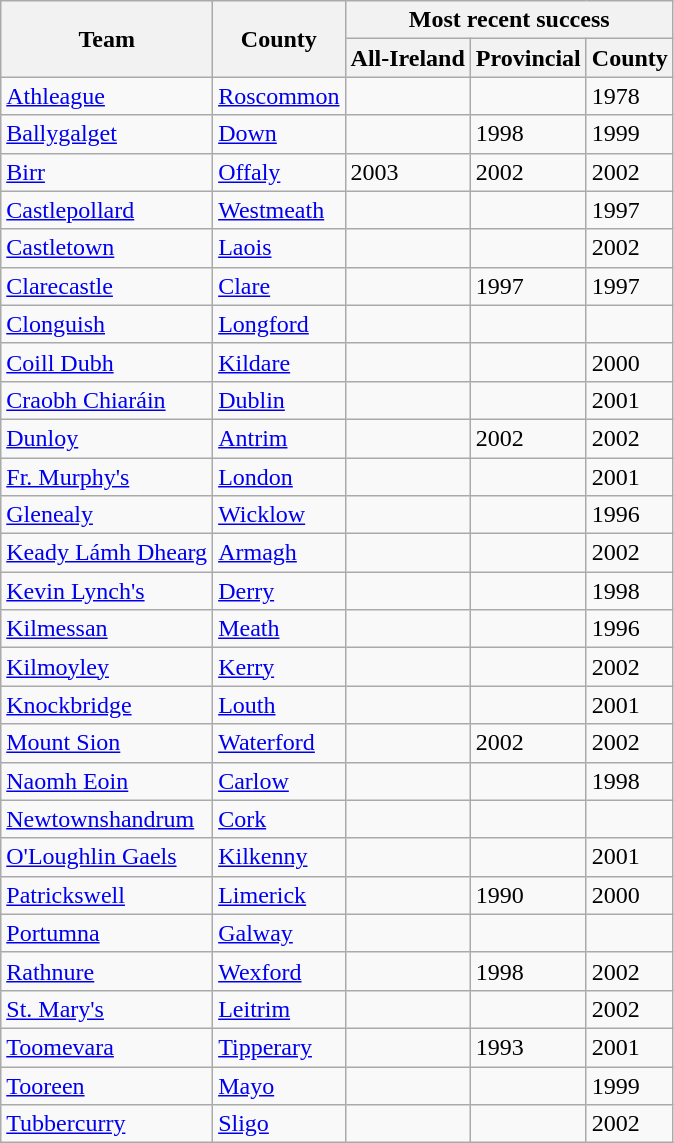<table class="wikitable">
<tr>
<th rowspan="2">Team</th>
<th rowspan="2">County</th>
<th colspan="3">Most recent success</th>
</tr>
<tr>
<th>All-Ireland</th>
<th>Provincial</th>
<th>County</th>
</tr>
<tr>
<td><a href='#'>Athleague</a></td>
<td><a href='#'>Roscommon</a></td>
<td></td>
<td></td>
<td>1978</td>
</tr>
<tr>
<td><a href='#'>Ballygalget</a></td>
<td><a href='#'>Down</a></td>
<td></td>
<td>1998</td>
<td>1999</td>
</tr>
<tr>
<td><a href='#'>Birr</a></td>
<td><a href='#'>Offaly</a></td>
<td>2003</td>
<td>2002</td>
<td>2002</td>
</tr>
<tr>
<td><a href='#'>Castlepollard</a></td>
<td><a href='#'>Westmeath</a></td>
<td></td>
<td></td>
<td>1997</td>
</tr>
<tr>
<td><a href='#'>Castletown</a></td>
<td><a href='#'>Laois</a></td>
<td></td>
<td></td>
<td>2002</td>
</tr>
<tr>
<td><a href='#'>Clarecastle</a></td>
<td><a href='#'>Clare</a></td>
<td></td>
<td>1997</td>
<td>1997</td>
</tr>
<tr>
<td><a href='#'>Clonguish</a></td>
<td><a href='#'>Longford</a></td>
<td></td>
<td></td>
<td></td>
</tr>
<tr>
<td><a href='#'>Coill Dubh</a></td>
<td><a href='#'>Kildare</a></td>
<td></td>
<td></td>
<td>2000</td>
</tr>
<tr>
<td><a href='#'>Craobh Chiaráin</a></td>
<td><a href='#'>Dublin</a></td>
<td></td>
<td></td>
<td>2001</td>
</tr>
<tr>
<td><a href='#'>Dunloy</a></td>
<td><a href='#'>Antrim</a></td>
<td></td>
<td>2002</td>
<td>2002</td>
</tr>
<tr>
<td><a href='#'>Fr. Murphy's</a></td>
<td><a href='#'>London</a></td>
<td></td>
<td></td>
<td>2001</td>
</tr>
<tr>
<td><a href='#'>Glenealy</a></td>
<td><a href='#'>Wicklow</a></td>
<td></td>
<td></td>
<td>1996</td>
</tr>
<tr>
<td><a href='#'>Keady Lámh Dhearg</a></td>
<td><a href='#'>Armagh</a></td>
<td></td>
<td></td>
<td>2002</td>
</tr>
<tr>
<td><a href='#'>Kevin Lynch's</a></td>
<td><a href='#'>Derry</a></td>
<td></td>
<td></td>
<td>1998</td>
</tr>
<tr>
<td><a href='#'>Kilmessan</a></td>
<td><a href='#'>Meath</a></td>
<td></td>
<td></td>
<td>1996</td>
</tr>
<tr>
<td><a href='#'>Kilmoyley</a></td>
<td><a href='#'>Kerry</a></td>
<td></td>
<td></td>
<td>2002</td>
</tr>
<tr>
<td><a href='#'>Knockbridge</a></td>
<td><a href='#'>Louth</a></td>
<td></td>
<td></td>
<td>2001</td>
</tr>
<tr>
<td><a href='#'>Mount Sion</a></td>
<td><a href='#'>Waterford</a></td>
<td></td>
<td>2002</td>
<td>2002</td>
</tr>
<tr>
<td><a href='#'>Naomh Eoin</a></td>
<td><a href='#'>Carlow</a></td>
<td></td>
<td></td>
<td>1998</td>
</tr>
<tr>
<td><a href='#'>Newtownshandrum</a></td>
<td><a href='#'>Cork</a></td>
<td></td>
<td></td>
<td></td>
</tr>
<tr>
<td><a href='#'>O'Loughlin Gaels</a></td>
<td><a href='#'>Kilkenny</a></td>
<td></td>
<td></td>
<td>2001</td>
</tr>
<tr>
<td><a href='#'>Patrickswell</a></td>
<td><a href='#'>Limerick</a></td>
<td></td>
<td>1990</td>
<td>2000</td>
</tr>
<tr>
<td><a href='#'>Portumna</a></td>
<td><a href='#'>Galway</a></td>
<td></td>
<td></td>
<td></td>
</tr>
<tr>
<td><a href='#'>Rathnure</a></td>
<td><a href='#'>Wexford</a></td>
<td></td>
<td>1998</td>
<td>2002</td>
</tr>
<tr>
<td><a href='#'>St. Mary's</a></td>
<td><a href='#'>Leitrim</a></td>
<td></td>
<td></td>
<td>2002</td>
</tr>
<tr>
<td><a href='#'>Toomevara</a></td>
<td><a href='#'>Tipperary</a></td>
<td></td>
<td>1993</td>
<td>2001</td>
</tr>
<tr>
<td><a href='#'>Tooreen</a></td>
<td><a href='#'>Mayo</a></td>
<td></td>
<td></td>
<td>1999</td>
</tr>
<tr>
<td><a href='#'>Tubbercurry</a></td>
<td><a href='#'>Sligo</a></td>
<td></td>
<td></td>
<td>2002</td>
</tr>
</table>
